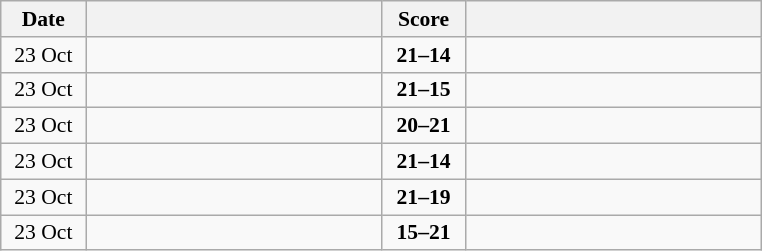<table class="wikitable" style="text-align: center; font-size:90% ">
<tr>
<th width="50">Date</th>
<th align="right" width="190"></th>
<th width="50">Score</th>
<th align="left" width="190"></th>
</tr>
<tr>
<td>23 Oct</td>
<td align=right><strong></strong></td>
<td align=center><strong>21–14</strong></td>
<td align=left></td>
</tr>
<tr>
<td>23 Oct</td>
<td align=right><strong></strong></td>
<td align=center><strong>21–15</strong></td>
<td align=left></td>
</tr>
<tr>
<td>23 Oct</td>
<td align=right></td>
<td align=center><strong>20–21</strong></td>
<td align=left><strong></strong></td>
</tr>
<tr>
<td>23 Oct</td>
<td align=right><strong></strong></td>
<td align=center><strong>21–14</strong></td>
<td align=left></td>
</tr>
<tr>
<td>23 Oct</td>
<td align=right><strong></strong></td>
<td align=center><strong>21–19</strong></td>
<td align=left></td>
</tr>
<tr>
<td>23 Oct</td>
<td align=right></td>
<td align=center><strong>15–21</strong></td>
<td align=left><strong></strong></td>
</tr>
</table>
